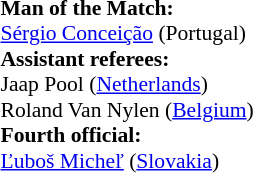<table style="width:100%; font-size:90%;">
<tr>
<td><br><strong>Man of the Match:</strong>
<br><a href='#'>Sérgio Conceição</a> (Portugal)<br><strong>Assistant referees:</strong>
<br>Jaap Pool (<a href='#'>Netherlands</a>)
<br>Roland Van Nylen (<a href='#'>Belgium</a>)
<br><strong>Fourth official:</strong>
<br><a href='#'>Ľuboš Micheľ</a> (<a href='#'>Slovakia</a>)</td>
</tr>
</table>
